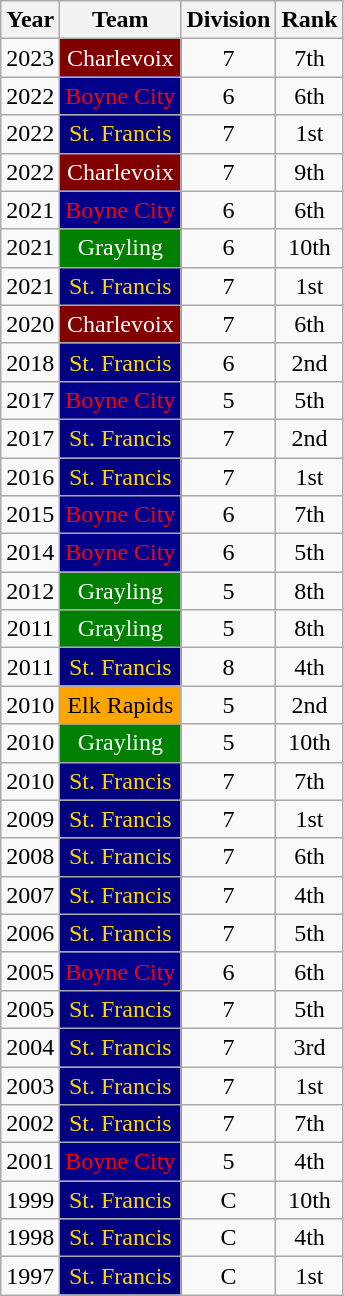<table class="wikitable sortable" style="text-align:center">
<tr>
<th>Year</th>
<th>Team</th>
<th>Division</th>
<th>Rank</th>
</tr>
<tr>
<td>2023</td>
<td !align=center style="background:maroon;color:white">Charlevoix</td>
<td>7</td>
<td>7th</td>
</tr>
<tr>
<td>2022</td>
<td !align=center style="background:darkblue;color:red">Boyne City</td>
<td>6</td>
<td>6th</td>
</tr>
<tr>
<td>2022</td>
<td !align=center style="background:navy;color:gold">St. Francis</td>
<td>7</td>
<td>1st</td>
</tr>
<tr>
<td>2022</td>
<td !align=center style="background:maroon;color:white">Charlevoix</td>
<td>7</td>
<td>9th</td>
</tr>
<tr>
<td>2021</td>
<td !align=center style="background:darkblue;color:red">Boyne City</td>
<td>6</td>
<td>6th</td>
</tr>
<tr>
<td>2021</td>
<td !align=center style="background:green;color:white">Grayling</td>
<td>6</td>
<td>10th</td>
</tr>
<tr>
<td>2021</td>
<td !align=center style="background:navy;color:gold">St. Francis</td>
<td>7</td>
<td>1st</td>
</tr>
<tr>
<td>2020</td>
<td !align=center style="background:maroon;color:white">Charlevoix</td>
<td>7</td>
<td>6th</td>
</tr>
<tr>
<td>2018</td>
<td !align=center style="background:navy;color:gold">St. Francis</td>
<td>6</td>
<td>2nd</td>
</tr>
<tr>
<td>2017</td>
<td !align=center style="background:darkblue;color:red">Boyne City</td>
<td>5</td>
<td>5th</td>
</tr>
<tr>
<td>2017</td>
<td !align=center style="background:navy;color:gold">St. Francis</td>
<td>7</td>
<td>2nd</td>
</tr>
<tr>
<td>2016</td>
<td !align=center style="background:navy;color:gold">St. Francis</td>
<td>7</td>
<td>1st</td>
</tr>
<tr>
<td>2015</td>
<td !align=center style="background:darkblue;color:red">Boyne City</td>
<td>6</td>
<td>7th</td>
</tr>
<tr>
<td>2014</td>
<td !align=center style="background:darkblue;color:red">Boyne City</td>
<td>6</td>
<td>5th</td>
</tr>
<tr>
<td>2012</td>
<td !align=center style="background:green;color:white">Grayling</td>
<td>5</td>
<td>8th</td>
</tr>
<tr>
<td>2011</td>
<td !align=center style="background:green;color:white">Grayling</td>
<td>5</td>
<td>8th</td>
</tr>
<tr>
<td>2011</td>
<td !align=center style="background:navy;color:gold">St. Francis</td>
<td>8</td>
<td>4th</td>
</tr>
<tr>
<td>2010</td>
<td !align=center style="background:orange;color:black">Elk Rapids</td>
<td>5</td>
<td>2nd</td>
</tr>
<tr>
<td>2010</td>
<td !align=center style="background:green;color:white">Grayling</td>
<td>5</td>
<td>10th</td>
</tr>
<tr>
<td>2010</td>
<td !align=center style="background:navy;color:gold">St. Francis</td>
<td>7</td>
<td>7th</td>
</tr>
<tr>
<td>2009</td>
<td !align=center style="background:navy;color:gold">St. Francis</td>
<td>7</td>
<td>1st</td>
</tr>
<tr>
<td>2008</td>
<td !align=center style="background:navy;color:gold">St. Francis</td>
<td>7</td>
<td>6th</td>
</tr>
<tr>
<td>2007</td>
<td !align=center style="background:navy;color:gold">St. Francis</td>
<td>7</td>
<td>4th</td>
</tr>
<tr>
<td>2006</td>
<td !align=center style="background:navy;color:gold">St. Francis</td>
<td>7</td>
<td>5th</td>
</tr>
<tr>
<td>2005</td>
<td !align=center style="background:darkblue;color:red">Boyne City</td>
<td>6</td>
<td>6th</td>
</tr>
<tr>
<td>2005</td>
<td !align=center style="background:navy;color:gold">St. Francis</td>
<td>7</td>
<td>5th</td>
</tr>
<tr>
<td>2004</td>
<td !align=center style="background:navy;color:gold">St. Francis</td>
<td>7</td>
<td>3rd</td>
</tr>
<tr>
<td>2003</td>
<td !align=center style="background:navy;color:gold">St. Francis</td>
<td>7</td>
<td>1st</td>
</tr>
<tr>
<td>2002</td>
<td !align=center style="background:navy;color:gold">St. Francis</td>
<td>7</td>
<td>7th</td>
</tr>
<tr>
<td>2001</td>
<td !align=center style="background:darkblue;color:red">Boyne City</td>
<td>5</td>
<td>4th</td>
</tr>
<tr>
<td>1999</td>
<td !align=center style="background:navy;color:gold">St. Francis</td>
<td>C</td>
<td>10th</td>
</tr>
<tr>
<td>1998</td>
<td !align=center style="background:navy;color:gold">St. Francis</td>
<td>C</td>
<td>4th</td>
</tr>
<tr>
<td>1997</td>
<td !align=center style="background:navy;color:gold">St. Francis</td>
<td>C</td>
<td>1st</td>
</tr>
</table>
